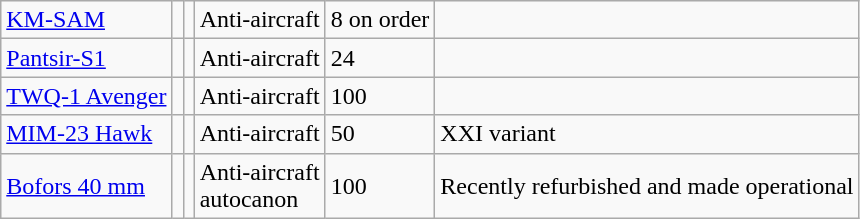<table class="wikitable">
<tr>
<td><a href='#'>KM-SAM</a></td>
<td></td>
<td></td>
<td>Anti-aircraft</td>
<td>8 on order</td>
<td></td>
</tr>
<tr>
<td><a href='#'>Pantsir-S1</a></td>
<td></td>
<td></td>
<td>Anti-aircraft</td>
<td>24</td>
<td></td>
</tr>
<tr>
<td><a href='#'>TWQ-1 Avenger</a></td>
<td></td>
<td></td>
<td>Anti-aircraft</td>
<td>100</td>
<td></td>
</tr>
<tr>
<td><a href='#'>MIM-23 Hawk</a></td>
<td></td>
<td></td>
<td>Anti-aircraft</td>
<td>50</td>
<td>XXI variant</td>
</tr>
<tr>
<td><a href='#'>Bofors 40 mm</a></td>
<td></td>
<td></td>
<td>Anti-aircraft<br>autocanon</td>
<td>100</td>
<td>Recently refurbished and made operational</td>
</tr>
</table>
